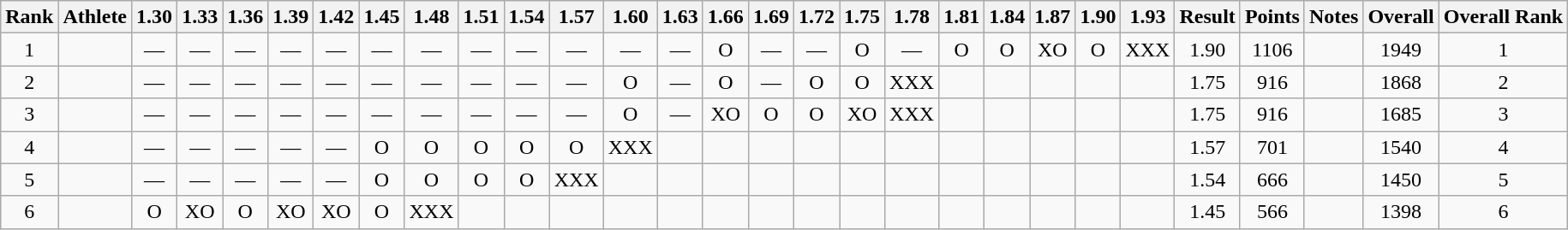<table class="wikitable" style="text-align:center">
<tr>
<th>Rank</th>
<th>Athlete</th>
<th>1.30</th>
<th>1.33</th>
<th>1.36</th>
<th>1.39</th>
<th>1.42</th>
<th>1.45</th>
<th>1.48</th>
<th>1.51</th>
<th>1.54</th>
<th>1.57</th>
<th>1.60</th>
<th>1.63</th>
<th>1.66</th>
<th>1.69</th>
<th>1.72</th>
<th>1.75</th>
<th>1.78</th>
<th>1.81</th>
<th>1.84</th>
<th>1.87</th>
<th>1.90</th>
<th>1.93</th>
<th>Result</th>
<th>Points</th>
<th>Notes</th>
<th>Overall</th>
<th>Overall Rank</th>
</tr>
<tr>
<td>1</td>
<td align=left></td>
<td>—</td>
<td>—</td>
<td>—</td>
<td>—</td>
<td>—</td>
<td>—</td>
<td>—</td>
<td>—</td>
<td>—</td>
<td>—</td>
<td>—</td>
<td>—</td>
<td>O</td>
<td>—</td>
<td>—</td>
<td>O</td>
<td>—</td>
<td>O</td>
<td>O</td>
<td>XO</td>
<td>O</td>
<td>XXX</td>
<td>1.90</td>
<td>1106</td>
<td></td>
<td>1949</td>
<td>1</td>
</tr>
<tr>
<td>2</td>
<td align=left></td>
<td>—</td>
<td>—</td>
<td>—</td>
<td>—</td>
<td>—</td>
<td>—</td>
<td>—</td>
<td>—</td>
<td>—</td>
<td>—</td>
<td>O</td>
<td>—</td>
<td>O</td>
<td>—</td>
<td>O</td>
<td>O</td>
<td>XXX</td>
<td></td>
<td></td>
<td></td>
<td></td>
<td></td>
<td>1.75</td>
<td>916</td>
<td></td>
<td>1868</td>
<td>2</td>
</tr>
<tr>
<td>3</td>
<td align=left></td>
<td>—</td>
<td>—</td>
<td>—</td>
<td>—</td>
<td>—</td>
<td>—</td>
<td>—</td>
<td>—</td>
<td>—</td>
<td>—</td>
<td>O</td>
<td>—</td>
<td>XO</td>
<td>O</td>
<td>O</td>
<td>XO</td>
<td>XXX</td>
<td></td>
<td></td>
<td></td>
<td></td>
<td></td>
<td>1.75</td>
<td>916</td>
<td></td>
<td>1685</td>
<td>3</td>
</tr>
<tr>
<td>4</td>
<td align=left></td>
<td>—</td>
<td>—</td>
<td>—</td>
<td>—</td>
<td>—</td>
<td>O</td>
<td>O</td>
<td>O</td>
<td>O</td>
<td>O</td>
<td>XXX</td>
<td></td>
<td></td>
<td></td>
<td></td>
<td></td>
<td></td>
<td></td>
<td></td>
<td></td>
<td></td>
<td></td>
<td>1.57</td>
<td>701</td>
<td></td>
<td>1540</td>
<td>4</td>
</tr>
<tr>
<td>5</td>
<td align=left></td>
<td>—</td>
<td>—</td>
<td>—</td>
<td>—</td>
<td>—</td>
<td>O</td>
<td>O</td>
<td>O</td>
<td>O</td>
<td>XXX</td>
<td></td>
<td></td>
<td></td>
<td></td>
<td></td>
<td></td>
<td></td>
<td></td>
<td></td>
<td></td>
<td></td>
<td></td>
<td>1.54</td>
<td>666</td>
<td></td>
<td>1450</td>
<td>5</td>
</tr>
<tr>
<td>6</td>
<td align=left></td>
<td>O</td>
<td>XO</td>
<td>O</td>
<td>XO</td>
<td>XO</td>
<td>O</td>
<td>XXX</td>
<td></td>
<td></td>
<td></td>
<td></td>
<td></td>
<td></td>
<td></td>
<td></td>
<td></td>
<td></td>
<td></td>
<td></td>
<td></td>
<td></td>
<td></td>
<td>1.45</td>
<td>566</td>
<td></td>
<td>1398</td>
<td>6</td>
</tr>
</table>
